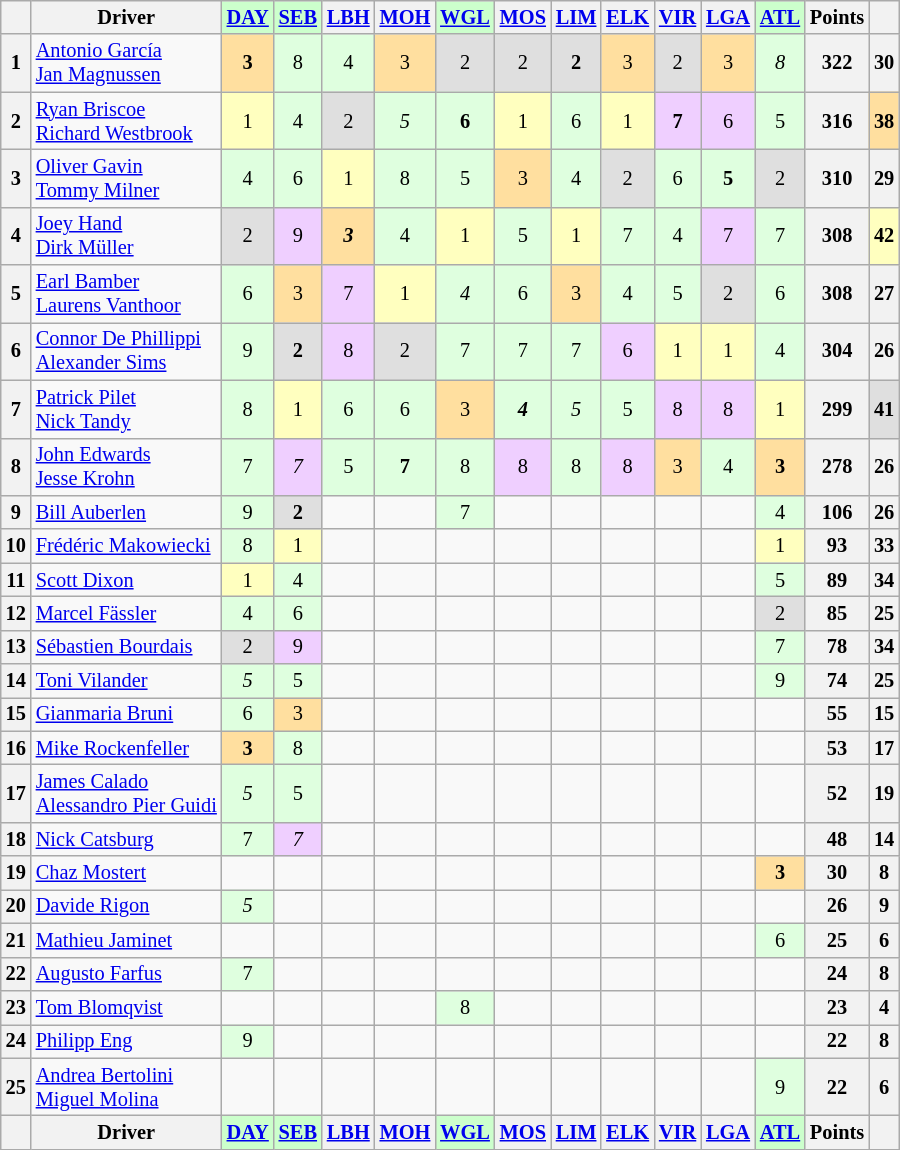<table class="wikitable" style="font-size:85%; text-align:center">
<tr style="background:#f9f9f9; vertical-align:top;">
<th valign=middle></th>
<th valign=middle>Driver</th>
<td style="background:#ccffcc;"><strong><a href='#'>DAY</a></strong></td>
<td style="background:#ccffcc;"><strong><a href='#'>SEB</a></strong></td>
<th><a href='#'>LBH</a></th>
<th><a href='#'>MOH</a></th>
<td style="background:#ccffcc;"><strong><a href='#'>WGL</a></strong></td>
<th><a href='#'>MOS</a></th>
<th><a href='#'>LIM</a></th>
<th><a href='#'>ELK</a></th>
<th><a href='#'>VIR</a></th>
<th><a href='#'>LGA</a></th>
<td style="background:#ccffcc;"><strong><a href='#'>ATL</a></strong></td>
<th valign=middle>Points</th>
<th valign=middle></th>
</tr>
<tr>
<th>1</th>
<td align=left> <a href='#'>Antonio García</a><br> <a href='#'>Jan Magnussen</a></td>
<td style="background:#ffdf9f;"><strong>3</strong></td>
<td style="background:#dfffdf;">8</td>
<td style="background:#dfffdf;">4</td>
<td style="background:#ffdf9f;">3</td>
<td style="background:#dfdfdf;">2</td>
<td style="background:#dfdfdf;">2</td>
<td style="background:#dfdfdf;"><strong>2</strong></td>
<td style="background:#ffdf9f;">3</td>
<td style="background:#dfdfdf;">2</td>
<td style="background:#ffdf9f;">3</td>
<td style="background:#dfffdf;"><em>8</em></td>
<th>322</th>
<th>30</th>
</tr>
<tr>
<th>2</th>
<td align=left> <a href='#'>Ryan Briscoe</a><br> <a href='#'>Richard Westbrook</a></td>
<td style="background:#ffffbf;">1</td>
<td style="background:#dfffdf;">4</td>
<td style="background:#dfdfdf;">2</td>
<td style="background:#dfffdf;"><em>5</em></td>
<td style="background:#dfffdf;"><strong>6</strong></td>
<td style="background:#ffffbf;">1</td>
<td style="background:#dfffdf;">6</td>
<td style="background:#ffffbf;">1</td>
<td style="background:#efcfff;"><strong>7</strong></td>
<td style="background:#efcfff;">6</td>
<td style="background:#dfffdf;">5</td>
<th>316</th>
<th style="background:#ffdf9f;">38</th>
</tr>
<tr>
<th>3</th>
<td align=left> <a href='#'>Oliver Gavin</a><br> <a href='#'>Tommy Milner</a></td>
<td style="background:#dfffdf;">4</td>
<td style="background:#dfffdf;">6</td>
<td style="background:#ffffbf;">1</td>
<td style="background:#dfffdf;">8</td>
<td style="background:#dfffdf;">5</td>
<td style="background:#ffdf9f;">3</td>
<td style="background:#dfffdf;">4</td>
<td style="background:#dfdfdf;">2</td>
<td style="background:#dfffdf;">6</td>
<td style="background:#dfffdf;"><strong>5</strong></td>
<td style="background:#dfdfdf;">2</td>
<th>310</th>
<th>29</th>
</tr>
<tr>
<th>4</th>
<td align=left> <a href='#'>Joey Hand</a><br> <a href='#'>Dirk Müller</a></td>
<td style="background:#dfdfdf;">2</td>
<td style="background:#efcfff;">9</td>
<td style="background:#ffdf9f;"><strong><em>3</em></strong></td>
<td style="background:#dfffdf;">4</td>
<td style="background:#ffffbf;">1</td>
<td style="background:#dfffdf;">5</td>
<td style="background:#ffffbf;">1</td>
<td style="background:#dfffdf;">7</td>
<td style="background:#dfffdf;">4</td>
<td style="background:#efcfff;">7</td>
<td style="background:#dfffdf;">7</td>
<th>308</th>
<th style="background:#ffffbf;">42</th>
</tr>
<tr>
<th>5</th>
<td align=left> <a href='#'>Earl Bamber</a><br> <a href='#'>Laurens Vanthoor</a></td>
<td style="background:#dfffdf;">6</td>
<td style="background:#ffdf9f;">3</td>
<td style="background:#efcfff;">7</td>
<td style="background:#ffffbf;">1</td>
<td style="background:#dfffdf;"><em>4</em></td>
<td style="background:#dfffdf;">6</td>
<td style="background:#ffdf9f;">3</td>
<td style="background:#dfffdf;">4</td>
<td style="background:#dfffdf;">5</td>
<td style="background:#dfdfdf;">2</td>
<td style="background:#dfffdf;">6</td>
<th>308</th>
<th>27</th>
</tr>
<tr>
<th>6</th>
<td align=left> <a href='#'>Connor De Phillippi</a><br> <a href='#'>Alexander Sims</a></td>
<td style="background:#dfffdf;">9</td>
<td style="background:#dfdfdf;"><strong>2</strong></td>
<td style="background:#efcfff;">8</td>
<td style="background:#dfdfdf;">2</td>
<td style="background:#dfffdf;">7</td>
<td style="background:#dfffdf;">7</td>
<td style="background:#dfffdf;">7</td>
<td style="background:#efcfff;">6</td>
<td style="background:#ffffbf;">1</td>
<td style="background:#ffffbf;">1</td>
<td style="background:#dfffdf;">4</td>
<th>304</th>
<th>26</th>
</tr>
<tr>
<th>7</th>
<td align=left> <a href='#'>Patrick Pilet</a><br> <a href='#'>Nick Tandy</a></td>
<td style="background:#dfffdf;">8</td>
<td style="background:#ffffbf;">1</td>
<td style="background:#dfffdf;">6</td>
<td style="background:#dfffdf;">6</td>
<td style="background:#ffdf9f;">3</td>
<td style="background:#dfffdf;"><strong><em>4</em></strong></td>
<td style="background:#dfffdf;"><em>5</em></td>
<td style="background:#dfffdf;">5</td>
<td style="background:#efcfff;">8</td>
<td style="background:#efcfff;">8</td>
<td style="background:#ffffbf;">1</td>
<th>299</th>
<th style="background:#dfdfdf;">41</th>
</tr>
<tr>
<th>8</th>
<td align=left> <a href='#'>John Edwards</a><br> <a href='#'>Jesse Krohn</a></td>
<td style="background:#dfffdf;">7</td>
<td style="background:#efcfff;"><em>7</em></td>
<td style="background:#dfffdf;">5</td>
<td style="background:#dfffdf;"><strong>7</strong></td>
<td style="background:#dfffdf;">8</td>
<td style="background:#efcfff;">8</td>
<td style="background:#dfffdf;">8</td>
<td style="background:#efcfff;">8</td>
<td style="background:#ffdf9f;">3</td>
<td style="background:#dfffdf;">4</td>
<td style="background:#ffdf9f;"><strong>3</strong></td>
<th>278</th>
<th>26</th>
</tr>
<tr>
<th>9</th>
<td align=left> <a href='#'>Bill Auberlen</a></td>
<td style="background:#dfffdf;">9</td>
<td style="background:#dfdfdf;"><strong>2</strong></td>
<td></td>
<td></td>
<td style="background:#dfffdf;">7</td>
<td></td>
<td></td>
<td></td>
<td></td>
<td></td>
<td style="background:#dfffdf;">4</td>
<th>106</th>
<th>26</th>
</tr>
<tr>
<th>10</th>
<td align=left> <a href='#'>Frédéric Makowiecki</a></td>
<td style="background:#dfffdf;">8</td>
<td style="background:#ffffbf;">1</td>
<td></td>
<td></td>
<td></td>
<td></td>
<td></td>
<td></td>
<td></td>
<td></td>
<td style="background:#ffffbf;">1</td>
<th>93</th>
<th>33</th>
</tr>
<tr>
<th>11</th>
<td align=left> <a href='#'>Scott Dixon</a></td>
<td style="background:#ffffbf;">1</td>
<td style="background:#dfffdf;">4</td>
<td></td>
<td></td>
<td></td>
<td></td>
<td></td>
<td></td>
<td></td>
<td></td>
<td style="background:#dfffdf;">5</td>
<th>89</th>
<th>34</th>
</tr>
<tr>
<th>12</th>
<td align=left> <a href='#'>Marcel Fässler</a></td>
<td style="background:#dfffdf;">4</td>
<td style="background:#dfffdf;">6</td>
<td></td>
<td></td>
<td></td>
<td></td>
<td></td>
<td></td>
<td></td>
<td></td>
<td style="background:#dfdfdf;">2</td>
<th>85</th>
<th>25</th>
</tr>
<tr>
<th>13</th>
<td align=left> <a href='#'>Sébastien Bourdais</a></td>
<td style="background:#dfdfdf;">2</td>
<td style="background:#efcfff;">9</td>
<td></td>
<td></td>
<td></td>
<td></td>
<td></td>
<td></td>
<td></td>
<td></td>
<td style="background:#dfffdf;">7</td>
<th>78</th>
<th>34</th>
</tr>
<tr>
<th>14</th>
<td align=left> <a href='#'>Toni Vilander</a></td>
<td style="background:#dfffdf;"><em>5</em></td>
<td style="background:#dfffdf;">5</td>
<td></td>
<td></td>
<td></td>
<td></td>
<td></td>
<td></td>
<td></td>
<td></td>
<td style="background:#dfffdf;">9</td>
<th>74</th>
<th>25</th>
</tr>
<tr>
<th>15</th>
<td align=left> <a href='#'>Gianmaria Bruni</a></td>
<td style="background:#dfffdf;">6</td>
<td style="background:#ffdf9f;">3</td>
<td></td>
<td></td>
<td></td>
<td></td>
<td></td>
<td></td>
<td></td>
<td></td>
<td></td>
<th>55</th>
<th>15</th>
</tr>
<tr>
<th>16</th>
<td align=left> <a href='#'>Mike Rockenfeller</a></td>
<td style="background:#ffdf9f;"><strong>3</strong></td>
<td style="background:#dfffdf;">8</td>
<td></td>
<td></td>
<td></td>
<td></td>
<td></td>
<td></td>
<td></td>
<td></td>
<td></td>
<th>53</th>
<th>17</th>
</tr>
<tr>
<th>17</th>
<td align=left> <a href='#'>James Calado</a><br> <a href='#'>Alessandro Pier Guidi</a></td>
<td style="background:#dfffdf;"><em>5</em></td>
<td style="background:#dfffdf;">5</td>
<td></td>
<td></td>
<td></td>
<td></td>
<td></td>
<td></td>
<td></td>
<td></td>
<td></td>
<th>52</th>
<th>19</th>
</tr>
<tr>
<th>18</th>
<td align=left> <a href='#'>Nick Catsburg</a></td>
<td style="background:#dfffdf;">7</td>
<td style="background:#efcfff;"><em>7</em></td>
<td></td>
<td></td>
<td></td>
<td></td>
<td></td>
<td></td>
<td></td>
<td></td>
<td></td>
<th>48</th>
<th>14</th>
</tr>
<tr>
<th>19</th>
<td align=left> <a href='#'>Chaz Mostert</a></td>
<td></td>
<td></td>
<td></td>
<td></td>
<td></td>
<td></td>
<td></td>
<td></td>
<td></td>
<td></td>
<td style="background:#ffdf9f;"><strong>3</strong></td>
<th>30</th>
<th>8</th>
</tr>
<tr>
<th>20</th>
<td align=left> <a href='#'>Davide Rigon</a></td>
<td style="background:#dfffdf;"><em>5</em></td>
<td></td>
<td></td>
<td></td>
<td></td>
<td></td>
<td></td>
<td></td>
<td></td>
<td></td>
<td></td>
<th>26</th>
<th>9</th>
</tr>
<tr>
<th>21</th>
<td align=left> <a href='#'>Mathieu Jaminet</a></td>
<td></td>
<td></td>
<td></td>
<td></td>
<td></td>
<td></td>
<td></td>
<td></td>
<td></td>
<td></td>
<td style="background:#dfffdf;">6</td>
<th>25</th>
<th>6</th>
</tr>
<tr>
<th>22</th>
<td align=left> <a href='#'>Augusto Farfus</a></td>
<td style="background:#dfffdf;">7</td>
<td></td>
<td></td>
<td></td>
<td></td>
<td></td>
<td></td>
<td></td>
<td></td>
<td></td>
<td></td>
<th>24</th>
<th>8</th>
</tr>
<tr>
<th>23</th>
<td align=left> <a href='#'>Tom Blomqvist</a></td>
<td></td>
<td></td>
<td></td>
<td></td>
<td style="background:#dfffdf;">8</td>
<td></td>
<td></td>
<td></td>
<td></td>
<td></td>
<td></td>
<th>23</th>
<th>4</th>
</tr>
<tr>
<th>24</th>
<td align=left> <a href='#'>Philipp Eng</a></td>
<td style="background:#dfffdf;">9</td>
<td></td>
<td></td>
<td></td>
<td></td>
<td></td>
<td></td>
<td></td>
<td></td>
<td></td>
<td></td>
<th>22</th>
<th>8</th>
</tr>
<tr>
<th>25</th>
<td align=left> <a href='#'>Andrea Bertolini</a><br> <a href='#'>Miguel Molina</a></td>
<td></td>
<td></td>
<td></td>
<td></td>
<td></td>
<td></td>
<td></td>
<td></td>
<td></td>
<td></td>
<td style="background:#dfffdf;">9</td>
<th>22</th>
<th>6</th>
</tr>
<tr valign="top">
<th valign=middle></th>
<th valign=middle>Driver</th>
<td style="background:#ccffcc;"><strong><a href='#'>DAY</a></strong></td>
<td style="background:#ccffcc;"><strong><a href='#'>SEB</a></strong></td>
<th><a href='#'>LBH</a></th>
<th><a href='#'>MOH</a></th>
<td style="background:#ccffcc;"><strong><a href='#'>WGL</a></strong></td>
<th><a href='#'>MOS</a></th>
<th><a href='#'>LIM</a></th>
<th><a href='#'>ELK</a></th>
<th><a href='#'>VIR</a></th>
<th><a href='#'>LGA</a></th>
<td style="background:#ccffcc;"><strong><a href='#'>ATL</a></strong></td>
<th valign=middle>Points</th>
<th valign=middle></th>
</tr>
</table>
